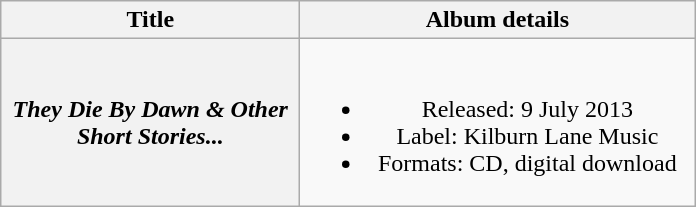<table class="wikitable plainrowheaders" style="text-align:center;">
<tr>
<th scope="col" style="width:12em;">Title</th>
<th scope="col" style="width:16em;">Album details</th>
</tr>
<tr>
<th scope="row"><em>They Die By Dawn & Other Short Stories...</em></th>
<td><br><ul><li>Released: 9 July 2013</li><li>Label: Kilburn Lane Music</li><li>Formats: CD, digital download</li></ul></td>
</tr>
</table>
